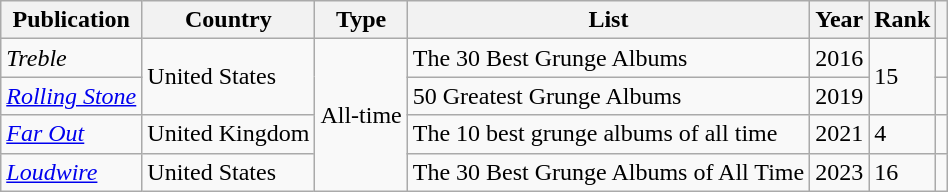<table class="wikitable sortable">
<tr>
<th>Publication</th>
<th>Country</th>
<th>Type</th>
<th>List</th>
<th>Year</th>
<th>Rank</th>
<th class="unsortable"></th>
</tr>
<tr>
<td><em>Treble</em></td>
<td scope="rowspan" rowspan=2>United States</td>
<td scope="rowspan" rowspan=4>All-time</td>
<td>The 30 Best Grunge Albums</td>
<td>2016</td>
<td scope="rowspan" rowspan=2>15</td>
<td></td>
</tr>
<tr>
<td><em><a href='#'>Rolling Stone</a></em></td>
<td>50 Greatest Grunge Albums</td>
<td>2019</td>
<td></td>
</tr>
<tr>
<td><em><a href='#'>Far Out</a></em></td>
<td>United Kingdom</td>
<td>The 10 best grunge albums of all time</td>
<td>2021</td>
<td>4</td>
<td></td>
</tr>
<tr>
<td><em><a href='#'>Loudwire</a></em></td>
<td>United States</td>
<td>The 30 Best Grunge Albums of All Time</td>
<td>2023</td>
<td>16</td>
<td></td>
</tr>
</table>
